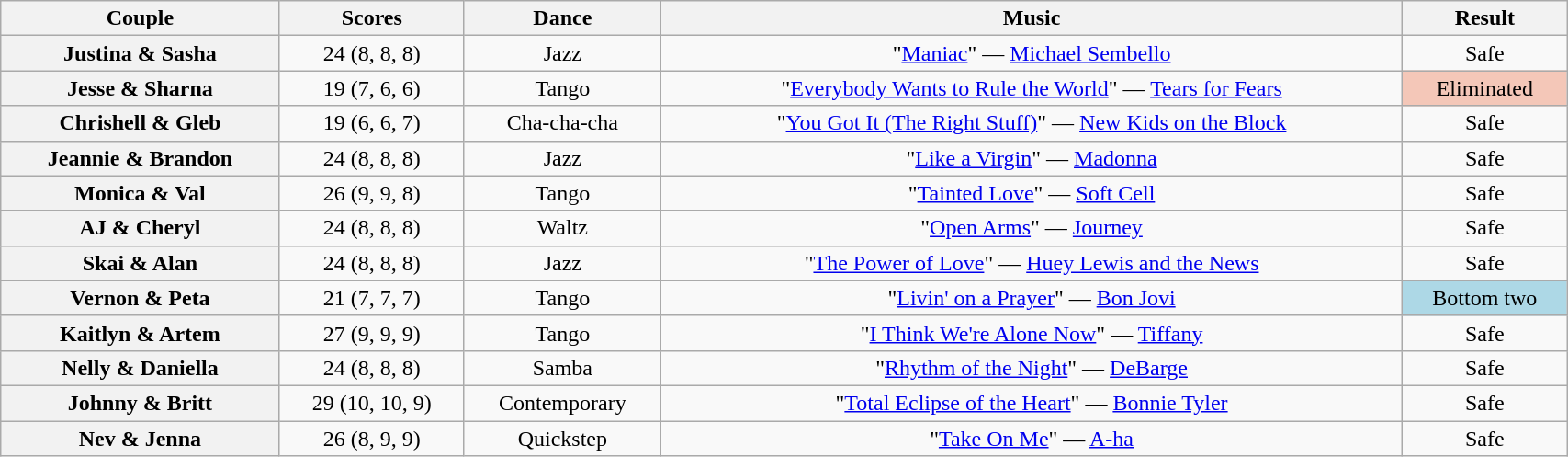<table class="wikitable sortable" style="text-align:center; width: 90%">
<tr>
<th scope="col">Couple</th>
<th scope="col">Scores</th>
<th scope="col" class="unsortable">Dance</th>
<th scope="col" class="unsortable">Music</th>
<th scope="col" class="unsortable">Result</th>
</tr>
<tr>
<th scope="row">Justina & Sasha</th>
<td>24 (8, 8, 8)</td>
<td>Jazz</td>
<td>"<a href='#'>Maniac</a>" — <a href='#'>Michael Sembello</a></td>
<td>Safe</td>
</tr>
<tr>
<th scope="row">Jesse & Sharna</th>
<td>19 (7, 6, 6)</td>
<td>Tango</td>
<td>"<a href='#'>Everybody Wants to Rule the World</a>" — <a href='#'>Tears for Fears</a></td>
<td bgcolor=f4c7b8>Eliminated</td>
</tr>
<tr>
<th scope="row">Chrishell & Gleb</th>
<td>19 (6, 6, 7)</td>
<td>Cha-cha-cha</td>
<td>"<a href='#'>You Got It (The Right Stuff)</a>" — <a href='#'>New Kids on the Block</a></td>
<td>Safe</td>
</tr>
<tr>
<th scope="row">Jeannie & Brandon</th>
<td>24 (8, 8, 8)</td>
<td>Jazz</td>
<td>"<a href='#'>Like a Virgin</a>" — <a href='#'>Madonna</a></td>
<td>Safe</td>
</tr>
<tr>
<th scope="row">Monica & Val</th>
<td>26 (9, 9, 8)</td>
<td>Tango</td>
<td>"<a href='#'>Tainted Love</a>" — <a href='#'>Soft Cell</a></td>
<td>Safe</td>
</tr>
<tr>
<th scope="row">AJ & Cheryl</th>
<td>24 (8, 8, 8)</td>
<td>Waltz</td>
<td>"<a href='#'>Open Arms</a>" — <a href='#'>Journey</a></td>
<td>Safe</td>
</tr>
<tr>
<th scope="row">Skai & Alan</th>
<td>24 (8, 8, 8)</td>
<td>Jazz</td>
<td>"<a href='#'>The Power of Love</a>" — <a href='#'>Huey Lewis and the News</a></td>
<td>Safe</td>
</tr>
<tr>
<th scope="row">Vernon & Peta</th>
<td>21 (7, 7, 7)</td>
<td>Tango</td>
<td>"<a href='#'>Livin' on a Prayer</a>" — <a href='#'>Bon Jovi</a></td>
<td bgcolor=lightblue>Bottom two</td>
</tr>
<tr>
<th scope="row">Kaitlyn & Artem</th>
<td>27 (9, 9, 9)</td>
<td>Tango</td>
<td>"<a href='#'>I Think We're Alone Now</a>" — <a href='#'>Tiffany</a></td>
<td>Safe</td>
</tr>
<tr>
<th scope="row">Nelly & Daniella</th>
<td>24 (8, 8, 8)</td>
<td>Samba</td>
<td>"<a href='#'>Rhythm of the Night</a>" — <a href='#'>DeBarge</a></td>
<td>Safe</td>
</tr>
<tr>
<th scope="row">Johnny & Britt</th>
<td>29 (10, 10, 9)</td>
<td>Contemporary</td>
<td>"<a href='#'>Total Eclipse of the Heart</a>" — <a href='#'>Bonnie Tyler</a></td>
<td>Safe</td>
</tr>
<tr>
<th scope="row">Nev & Jenna</th>
<td>26 (8, 9, 9)</td>
<td>Quickstep</td>
<td>"<a href='#'>Take On Me</a>" — <a href='#'>A-ha</a></td>
<td>Safe</td>
</tr>
</table>
